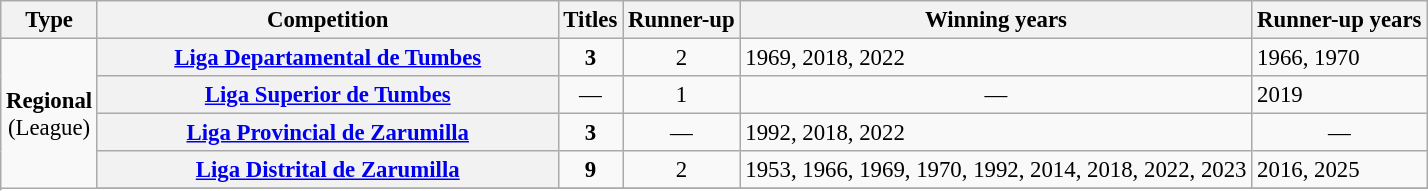<table class="wikitable plainrowheaders" style="font-size:95%; text-align:center;">
<tr>
<th>Type</th>
<th width=300px>Competition</th>
<th>Titles</th>
<th>Runner-up</th>
<th>Winning years</th>
<th>Runner-up years</th>
</tr>
<tr>
<td rowspan=5><strong>Regional</strong><br>(League)</td>
<th scope=col><a href='#'>Liga Departamental de Tumbes</a></th>
<td><strong>3</strong></td>
<td>2</td>
<td align="left">1969, 2018, 2022</td>
<td align="left">1966, 1970</td>
</tr>
<tr>
<th scope=col><a href='#'>Liga Superior de Tumbes</a></th>
<td style="text-align:center;">—</td>
<td>1</td>
<td style="text-align:center;">—</td>
<td align="left">2019</td>
</tr>
<tr>
<th scope=col><a href='#'>Liga Provincial de Zarumilla</a></th>
<td><strong>3</strong></td>
<td style="text-align:center;">—</td>
<td align="left">1992, 2018, 2022</td>
<td style="text-align:center;">—</td>
</tr>
<tr>
<th scope=col><a href='#'>Liga Distrital de Zarumilla</a></th>
<td><strong>9</strong></td>
<td>2</td>
<td align="left">1953, 1966, 1969, 1970, 1992, 2014, 2018, 2022, 2023</td>
<td align="left">2016, 2025</td>
</tr>
<tr>
</tr>
</table>
